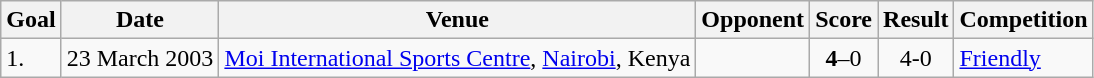<table class="wikitable plainrowheaders sortable">
<tr>
<th>Goal</th>
<th>Date</th>
<th>Venue</th>
<th>Opponent</th>
<th>Score</th>
<th>Result</th>
<th>Competition</th>
</tr>
<tr>
<td>1.</td>
<td>23 March 2003</td>
<td><a href='#'>Moi International Sports Centre</a>, <a href='#'>Nairobi</a>, Kenya</td>
<td></td>
<td align=center><strong>4</strong>–0</td>
<td align=center>4-0</td>
<td><a href='#'>Friendly</a></td>
</tr>
</table>
